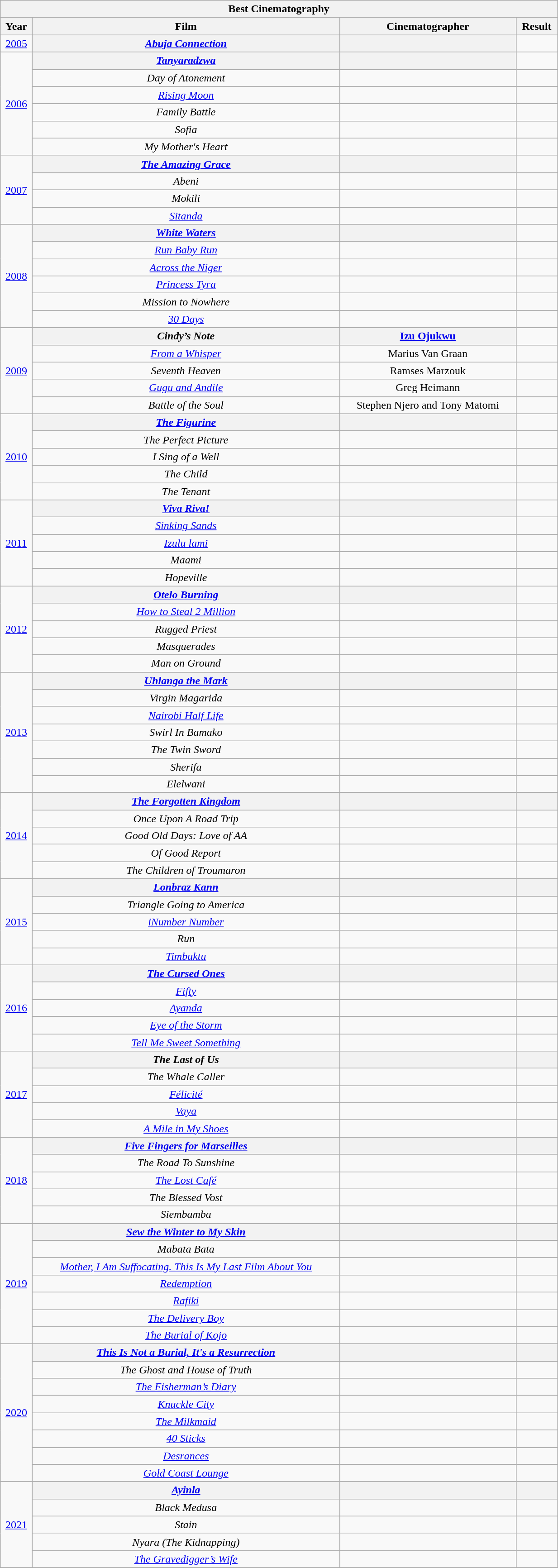<table class=wikitable style="text-align:center" width="65%">
<tr>
<th colspan="4">Best Cinematography</th>
</tr>
<tr>
<th>Year</th>
<th>Film</th>
<th>Cinematographer</th>
<th>Result</th>
</tr>
<tr>
<td rowspan="1"><a href='#'>2005</a></td>
<th><em><a href='#'>Abuja Connection</a></em></th>
<th></th>
<td></td>
</tr>
<tr>
<td rowspan="6"><a href='#'>2006</a></td>
<th><em><a href='#'>Tanyaradzwa</a></em></th>
<th></th>
<td></td>
</tr>
<tr>
<td><em>Day of Atonement</em></td>
<td></td>
<td></td>
</tr>
<tr>
<td><em><a href='#'>Rising Moon</a></em></td>
<td></td>
<td></td>
</tr>
<tr>
<td><em>Family Battle</em></td>
<td></td>
<td></td>
</tr>
<tr>
<td><em>Sofia</em></td>
<td></td>
<td></td>
</tr>
<tr>
<td><em>My Mother's Heart</em></td>
<td></td>
<td></td>
</tr>
<tr>
<td rowspan="4"><a href='#'>2007</a></td>
<th><em><a href='#'>The Amazing Grace</a></em></th>
<th></th>
<td></td>
</tr>
<tr>
<td><em>Abeni</em></td>
<td></td>
<td></td>
</tr>
<tr>
<td><em>Mokili</em></td>
<td></td>
<td></td>
</tr>
<tr>
<td><em><a href='#'>Sitanda</a></em></td>
<td></td>
<td></td>
</tr>
<tr>
<td rowspan="6"><a href='#'>2008</a></td>
<th><em><a href='#'>White Waters</a></em></th>
<th></th>
<td></td>
</tr>
<tr>
<td><em><a href='#'>Run Baby Run</a></em></td>
<td></td>
<td></td>
</tr>
<tr>
<td><em><a href='#'>Across the Niger</a></em></td>
<td></td>
<td></td>
</tr>
<tr>
<td><em><a href='#'>Princess Tyra</a></em></td>
<td></td>
<td></td>
</tr>
<tr>
<td><em>Mission to Nowhere</em></td>
<td></td>
<td></td>
</tr>
<tr>
<td><em><a href='#'>30 Days</a></em></td>
<td></td>
<td></td>
</tr>
<tr>
<td rowspan="5"><a href='#'>2009</a></td>
<th><em>Cindy’s Note</em></th>
<th><a href='#'>Izu Ojukwu</a></th>
<td></td>
</tr>
<tr>
<td><em><a href='#'>From a Whisper</a></em></td>
<td>Marius Van Graan</td>
<td></td>
</tr>
<tr>
<td><em>Seventh Heaven</em></td>
<td>Ramses Marzouk</td>
<td></td>
</tr>
<tr>
<td><em><a href='#'>Gugu and Andile</a></em></td>
<td>Greg Heimann</td>
<td></td>
</tr>
<tr>
<td><em>Battle of the Soul</em></td>
<td>Stephen Njero and Tony Matomi</td>
<td></td>
</tr>
<tr>
<td rowspan="5"><a href='#'>2010</a></td>
<th><em><a href='#'>The Figurine</a></em></th>
<th></th>
<td></td>
</tr>
<tr>
<td><em>The Perfect Picture</em></td>
<td></td>
<td></td>
</tr>
<tr>
<td><em>I Sing of a Well</em></td>
<td></td>
<td></td>
</tr>
<tr>
<td><em>The Child</em></td>
<td></td>
<td></td>
</tr>
<tr>
<td><em>The Tenant</em></td>
<td></td>
<td></td>
</tr>
<tr>
<td rowspan="5"><a href='#'>2011</a></td>
<th><em><a href='#'>Viva Riva!</a></em></th>
<th></th>
<td></td>
</tr>
<tr>
<td><em><a href='#'>Sinking Sands</a></em></td>
<td></td>
<td></td>
</tr>
<tr>
<td><em><a href='#'>Izulu lami</a></em></td>
<td></td>
<td></td>
</tr>
<tr>
<td><em>Maami</em></td>
<td></td>
<td></td>
</tr>
<tr>
<td><em>Hopeville</em></td>
<td></td>
<td></td>
</tr>
<tr>
<td rowspan="5"><a href='#'>2012</a></td>
<th><em><a href='#'>Otelo Burning</a></em></th>
<th></th>
<td></td>
</tr>
<tr>
<td><em><a href='#'>How to Steal 2 Million</a></em></td>
<td></td>
<td></td>
</tr>
<tr>
<td><em>Rugged Priest</em></td>
<td></td>
<td></td>
</tr>
<tr>
<td><em>Masquerades</em></td>
<td></td>
<td></td>
</tr>
<tr>
<td><em>Man on Ground</em></td>
<td></td>
<td></td>
</tr>
<tr>
<td rowspan="7"><a href='#'>2013</a></td>
<th><em><a href='#'>Uhlanga the Mark</a></em></th>
<th></th>
<td></td>
</tr>
<tr>
<td><em>Virgin Magarida</em></td>
<td></td>
<td></td>
</tr>
<tr>
<td><em><a href='#'>Nairobi Half Life</a></em></td>
<td></td>
<td></td>
</tr>
<tr>
<td><em>Swirl In Bamako</em></td>
<td></td>
<td></td>
</tr>
<tr>
<td><em>The Twin Sword</em></td>
<td></td>
<td></td>
</tr>
<tr>
<td><em>Sherifa</em></td>
<td></td>
<td></td>
</tr>
<tr>
<td><em>Elelwani</em></td>
<td></td>
<td></td>
</tr>
<tr>
<td rowspan="5"><a href='#'>2014</a></td>
<th><strong><em><a href='#'>The Forgotten Kingdom</a></em></strong></th>
<th></th>
<th></th>
</tr>
<tr>
<td><em>Once Upon A Road Trip</em></td>
<td></td>
<td></td>
</tr>
<tr>
<td><em>Good Old Days: Love of AA</em></td>
<td></td>
<td></td>
</tr>
<tr>
<td><em>Of Good Report</em></td>
<td></td>
<td></td>
</tr>
<tr>
<td><em>The Children of Troumaron</em></td>
<td></td>
<td></td>
</tr>
<tr>
<td rowspan="5"><a href='#'>2015</a></td>
<th><strong><em><a href='#'>Lonbraz Kann</a></em></strong></th>
<th></th>
<th></th>
</tr>
<tr>
<td><em>Triangle Going to America</em></td>
<td></td>
<td></td>
</tr>
<tr>
<td><em><a href='#'>iNumber Number</a></em></td>
<td></td>
<td></td>
</tr>
<tr>
<td><em>Run</em></td>
<td></td>
<td></td>
</tr>
<tr>
<td><em><a href='#'>Timbuktu</a></em></td>
<td></td>
<td></td>
</tr>
<tr>
<td rowspan="5"><a href='#'>2016</a></td>
<th><strong><em><a href='#'>The Cursed Ones</a></em></strong></th>
<th></th>
<th></th>
</tr>
<tr>
<td><em><a href='#'>Fifty</a></em></td>
<td></td>
<td></td>
</tr>
<tr>
<td><em><a href='#'>Ayanda</a></em></td>
<td></td>
<td></td>
</tr>
<tr>
<td><em><a href='#'>Eye of the Storm</a></em></td>
<td></td>
<td></td>
</tr>
<tr>
<td><em><a href='#'>Tell Me Sweet Something</a></em></td>
<td></td>
<td></td>
</tr>
<tr>
<td rowspan="5"><a href='#'>2017</a></td>
<th><strong><em>The Last of Us</em></strong></th>
<th></th>
<th></th>
</tr>
<tr>
<td><em>The Whale Caller</em></td>
<td></td>
<td></td>
</tr>
<tr>
<td><a href='#'><em>Félicité</em></a></td>
<td></td>
<td></td>
</tr>
<tr>
<td><a href='#'><em>Vaya</em></a></td>
<td></td>
<td></td>
</tr>
<tr>
<td><em><a href='#'>A Mile in My Shoes</a></em></td>
<td></td>
<td></td>
</tr>
<tr>
<td rowspan="5"><a href='#'>2018</a></td>
<th><strong><em><a href='#'>Five Fingers for Marseilles</a></em></strong></th>
<th></th>
<th></th>
</tr>
<tr>
<td><em>The Road To Sunshine</em></td>
<td></td>
<td></td>
</tr>
<tr>
<td><em><a href='#'>The Lost Café</a></em></td>
<td></td>
<td></td>
</tr>
<tr>
<td><em>The Blessed Vost</em></td>
<td></td>
<td></td>
</tr>
<tr>
<td><em>Siembamba</em></td>
<td></td>
<td></td>
</tr>
<tr>
<td rowspan="7"><a href='#'>2019</a></td>
<th><strong><em><a href='#'>Sew the Winter to My Skin</a></em></strong></th>
<th></th>
<th></th>
</tr>
<tr>
<td><em>Mabata Bata</em></td>
<td></td>
<td></td>
</tr>
<tr>
<td><em><a href='#'>Mother, I Am Suffocating. This Is My Last Film About You</a></em></td>
<td></td>
<td></td>
</tr>
<tr>
<td><em><a href='#'>Redemption</a></em></td>
<td></td>
<td></td>
</tr>
<tr>
<td><em><a href='#'>Rafiki</a></em></td>
<td></td>
<td></td>
</tr>
<tr>
<td><em><a href='#'>The Delivery Boy</a></em></td>
<td></td>
<td></td>
</tr>
<tr>
<td><em><a href='#'>The Burial of Kojo</a></em></td>
<td></td>
<td></td>
</tr>
<tr>
<td rowspan="8"><a href='#'>2020</a></td>
<th><strong><em><a href='#'>This Is Not a Burial, It's a Resurrection</a></em></strong></th>
<th></th>
<th></th>
</tr>
<tr>
<td><em>The Ghost and House of Truth</em></td>
<td></td>
<td></td>
</tr>
<tr>
<td><em><a href='#'>The Fisherman’s Diary</a></em></td>
<td></td>
<td></td>
</tr>
<tr>
<td><em><a href='#'>Knuckle City</a></em></td>
<td></td>
<td></td>
</tr>
<tr>
<td><em><a href='#'>The Milkmaid</a></em></td>
<td></td>
<td></td>
</tr>
<tr>
<td><em><a href='#'>40 Sticks</a></em></td>
<td></td>
<td></td>
</tr>
<tr>
<td><em><a href='#'>Desrances</a></em></td>
<td></td>
<td></td>
</tr>
<tr>
<td><em><a href='#'>Gold Coast Lounge</a></em></td>
<td></td>
<td></td>
</tr>
<tr>
<td rowspan="5"><a href='#'>2021</a></td>
<th><em><a href='#'>Ayinla</a></em></th>
<th></th>
<th></th>
</tr>
<tr>
<td><em>Black Medusa</em></td>
<td></td>
<td></td>
</tr>
<tr>
<td><em>Stain</em></td>
<td></td>
<td></td>
</tr>
<tr>
<td><em>Nyara (The Kidnapping)</em></td>
<td></td>
<td></td>
</tr>
<tr>
<td><em><a href='#'>The Gravedigger’s Wife</a></em></td>
<td></td>
<td></td>
</tr>
<tr>
</tr>
</table>
